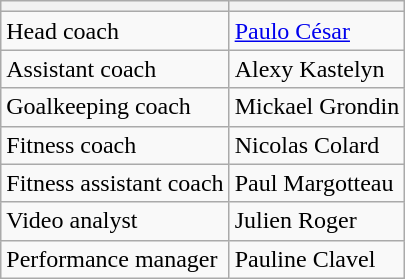<table class="wikitable plainrowheaders sortable" style="text-align:left">
<tr>
<th></th>
<th></th>
</tr>
<tr>
<td>Head coach</td>
<td> <a href='#'>Paulo César</a></td>
</tr>
<tr>
<td>Assistant coach</td>
<td> Alexy Kastelyn</td>
</tr>
<tr>
<td>Goalkeeping coach</td>
<td> Mickael Grondin</td>
</tr>
<tr>
<td>Fitness coach</td>
<td> Nicolas Colard</td>
</tr>
<tr>
<td>Fitness assistant coach</td>
<td> Paul Margotteau</td>
</tr>
<tr>
<td>Video analyst</td>
<td> Julien Roger</td>
</tr>
<tr>
<td>Performance manager</td>
<td> Pauline Clavel</td>
</tr>
</table>
